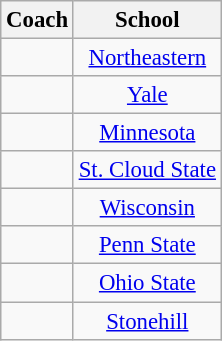<table class="wikitable sortable" style="font-size: 95%;text-align: center;">
<tr>
<th>Coach</th>
<th>School</th>
</tr>
<tr>
<td><strong></strong></td>
<td><a href='#'>Northeastern</a></td>
</tr>
<tr>
<td></td>
<td><a href='#'>Yale</a></td>
</tr>
<tr>
<td></td>
<td><a href='#'>Minnesota</a></td>
</tr>
<tr>
<td></td>
<td><a href='#'>St. Cloud State</a></td>
</tr>
<tr>
<td></td>
<td><a href='#'>Wisconsin</a></td>
</tr>
<tr>
<td></td>
<td><a href='#'>Penn State</a></td>
</tr>
<tr>
<td></td>
<td><a href='#'>Ohio State</a></td>
</tr>
<tr>
<td></td>
<td><a href='#'>Stonehill</a></td>
</tr>
</table>
